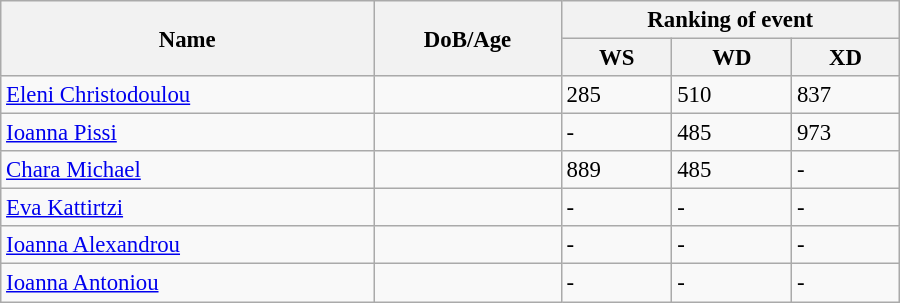<table class="wikitable" style="width:600px; font-size:95%;">
<tr>
<th rowspan="2" align="left">Name</th>
<th rowspan="2" align="left">DoB/Age</th>
<th colspan="3" align="center">Ranking of event</th>
</tr>
<tr>
<th align="center">WS</th>
<th>WD</th>
<th align="center">XD</th>
</tr>
<tr>
<td><a href='#'>Eleni Christodoulou</a></td>
<td></td>
<td>285</td>
<td>510</td>
<td>837</td>
</tr>
<tr>
<td><a href='#'>Ioanna Pissi</a></td>
<td></td>
<td>-</td>
<td>485</td>
<td>973</td>
</tr>
<tr>
<td><a href='#'>Chara Michael</a></td>
<td></td>
<td>889</td>
<td>485</td>
<td>-</td>
</tr>
<tr>
<td><a href='#'>Eva Kattirtzi</a></td>
<td></td>
<td>-</td>
<td>-</td>
<td>-</td>
</tr>
<tr>
<td><a href='#'>Ioanna Alexandrou</a></td>
<td></td>
<td>-</td>
<td>-</td>
<td>-</td>
</tr>
<tr>
<td><a href='#'>Ioanna Antoniou</a></td>
<td></td>
<td>-</td>
<td>-</td>
<td>-</td>
</tr>
</table>
